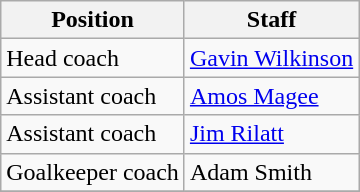<table class="wikitable">
<tr>
<th>Position</th>
<th>Staff</th>
</tr>
<tr>
<td>Head coach</td>
<td> <a href='#'>Gavin Wilkinson</a></td>
</tr>
<tr>
<td>Assistant coach</td>
<td> <a href='#'>Amos Magee</a></td>
</tr>
<tr>
<td>Assistant coach</td>
<td> <a href='#'>Jim Rilatt</a></td>
</tr>
<tr>
<td>Goalkeeper coach</td>
<td> Adam Smith</td>
</tr>
<tr>
</tr>
</table>
